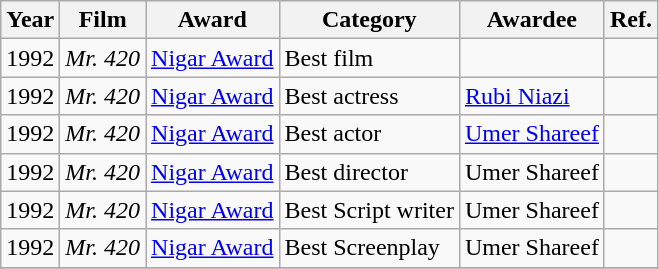<table class="wikitable">
<tr>
<th>Year</th>
<th>Film</th>
<th>Award</th>
<th>Category</th>
<th>Awardee</th>
<th>Ref.</th>
</tr>
<tr>
<td>1992</td>
<td><em>Mr. 420</em></td>
<td><a href='#'>Nigar Award</a></td>
<td>Best film</td>
<td></td>
<td></td>
</tr>
<tr>
<td>1992</td>
<td><em>Mr. 420</em></td>
<td><a href='#'>Nigar Award</a></td>
<td>Best actress</td>
<td><a href='#'>Rubi Niazi</a></td>
<td></td>
</tr>
<tr>
<td>1992</td>
<td><em>Mr. 420</em></td>
<td><a href='#'>Nigar Award</a></td>
<td>Best actor</td>
<td><a href='#'>Umer Shareef</a></td>
<td></td>
</tr>
<tr>
<td>1992</td>
<td><em>Mr. 420</em></td>
<td><a href='#'>Nigar Award</a></td>
<td>Best director</td>
<td>Umer Shareef</td>
<td></td>
</tr>
<tr>
<td>1992</td>
<td><em>Mr. 420</em></td>
<td><a href='#'>Nigar Award</a></td>
<td>Best Script writer</td>
<td>Umer Shareef</td>
<td></td>
</tr>
<tr>
<td>1992</td>
<td><em>Mr. 420</em></td>
<td><a href='#'>Nigar Award</a></td>
<td>Best Screenplay</td>
<td>Umer Shareef</td>
<td></td>
</tr>
<tr>
</tr>
</table>
